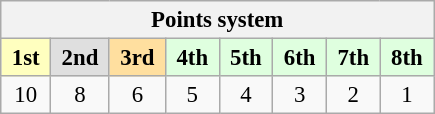<table class="wikitable" style="font-size:95%; text-align:center">
<tr>
<th colspan="19">Points system</th>
</tr>
<tr>
<td style="background:#ffffbf;"> <strong>1st</strong> </td>
<td style="background:#dfdfdf;"> <strong>2nd</strong> </td>
<td style="background:#ffdf9f;"> <strong>3rd</strong> </td>
<td style="background:#dfffdf;"> <strong>4th</strong> </td>
<td style="background:#dfffdf;"> <strong>5th</strong> </td>
<td style="background:#dfffdf;"> <strong>6th</strong> </td>
<td style="background:#dfffdf;"> <strong>7th</strong> </td>
<td style="background:#dfffdf;"> <strong>8th</strong> </td>
</tr>
<tr>
<td>10</td>
<td>8</td>
<td>6</td>
<td>5</td>
<td>4</td>
<td>3</td>
<td>2</td>
<td>1</td>
</tr>
</table>
